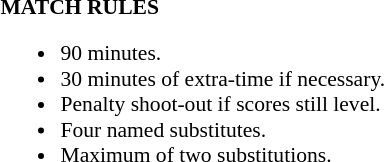<table width=100% style="font-size: 90%">
<tr>
<td width=50% valign=top><br><strong>MATCH RULES</strong><ul><li>90 minutes.</li><li>30 minutes of extra-time if necessary.</li><li>Penalty shoot-out if scores still level.</li><li>Four named substitutes.</li><li>Maximum of two substitutions.</li></ul></td>
</tr>
</table>
